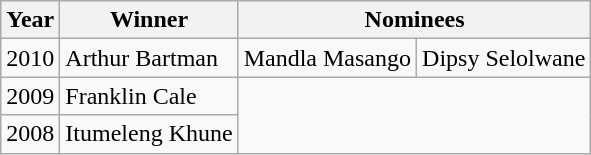<table class="wikitable">
<tr>
<th>Year</th>
<th>Winner</th>
<th colspan="2">Nominees</th>
</tr>
<tr>
<td>2010</td>
<td>Arthur Bartman</td>
<td>Mandla Masango</td>
<td>Dipsy Selolwane</td>
</tr>
<tr>
<td>2009</td>
<td>Franklin Cale</td>
</tr>
<tr>
<td>2008</td>
<td>Itumeleng Khune</td>
</tr>
</table>
